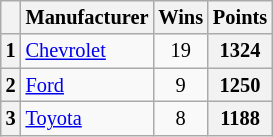<table class="wikitable" style="font-size:85%; text-align:center;">
<tr>
<th></th>
<th>Manufacturer</th>
<th>Wins</th>
<th>Points</th>
</tr>
<tr>
<th>1</th>
<td align=left><a href='#'>Chevrolet</a></td>
<td>19</td>
<th>1324</th>
</tr>
<tr>
<th>2</th>
<td align=left><a href='#'>Ford</a></td>
<td>9</td>
<th>1250</th>
</tr>
<tr>
<th>3</th>
<td align=left><a href='#'>Toyota</a></td>
<td>8</td>
<th>1188</th>
</tr>
</table>
